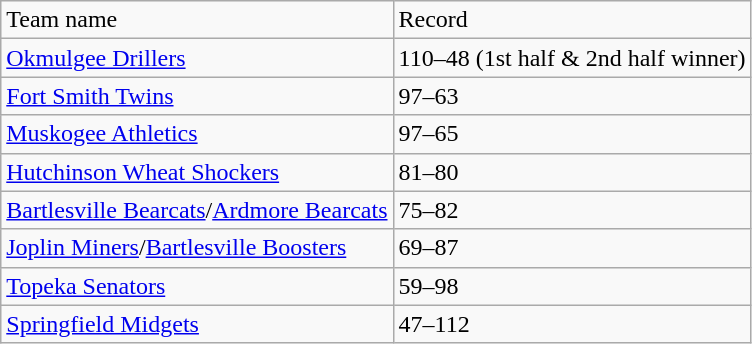<table class="wikitable">
<tr>
<td>Team name</td>
<td>Record</td>
</tr>
<tr>
<td><a href='#'>Okmulgee Drillers</a></td>
<td>110–48 (1st half & 2nd half winner)</td>
</tr>
<tr>
<td><a href='#'>Fort Smith Twins</a></td>
<td>97–63</td>
</tr>
<tr>
<td><a href='#'>Muskogee Athletics</a></td>
<td>97–65</td>
</tr>
<tr>
<td><a href='#'>Hutchinson Wheat Shockers</a></td>
<td>81–80</td>
</tr>
<tr>
<td><a href='#'>Bartlesville Bearcats</a>/<a href='#'>Ardmore Bearcats</a></td>
<td>75–82</td>
</tr>
<tr>
<td><a href='#'>Joplin Miners</a>/<a href='#'>Bartlesville Boosters</a></td>
<td>69–87</td>
</tr>
<tr>
<td><a href='#'>Topeka Senators</a></td>
<td>59–98</td>
</tr>
<tr>
<td><a href='#'>Springfield Midgets</a></td>
<td>47–112</td>
</tr>
</table>
